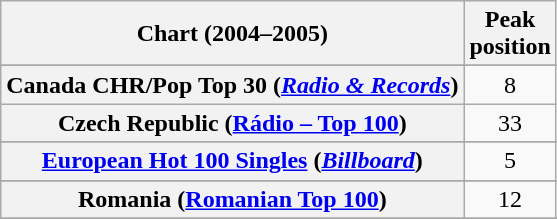<table class="wikitable sortable plainrowheaders" style="text-align:center">
<tr>
<th scope="col">Chart (2004–2005)</th>
<th scope="col">Peak<br>position</th>
</tr>
<tr>
</tr>
<tr>
</tr>
<tr>
</tr>
<tr>
</tr>
<tr>
<th scope="row">Canada CHR/Pop Top 30 (<em><a href='#'>Radio & Records</a></em>)</th>
<td>8</td>
</tr>
<tr>
<th scope="row">Czech Republic (<a href='#'>Rádio – Top 100</a>)</th>
<td>33</td>
</tr>
<tr>
</tr>
<tr>
<th scope="row"><a href='#'>European Hot 100 Singles</a> (<em><a href='#'>Billboard</a></em>)</th>
<td>5</td>
</tr>
<tr>
</tr>
<tr>
</tr>
<tr>
</tr>
<tr>
</tr>
<tr>
</tr>
<tr>
</tr>
<tr>
</tr>
<tr>
</tr>
<tr>
</tr>
<tr>
<th scope="row">Romania (<a href='#'>Romanian Top 100</a>)</th>
<td>12</td>
</tr>
<tr>
</tr>
<tr>
</tr>
<tr>
</tr>
<tr>
</tr>
<tr>
</tr>
<tr>
</tr>
<tr>
</tr>
<tr>
</tr>
<tr>
</tr>
<tr>
</tr>
<tr>
</tr>
<tr>
</tr>
</table>
